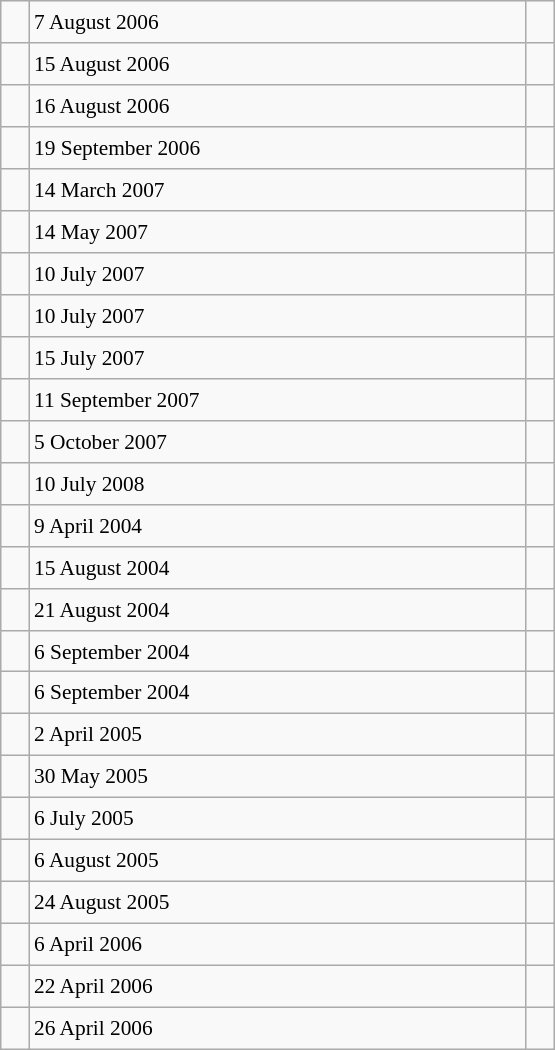<table class="wikitable" style="font-size: 89%; float: left; width: 26em; margin-right: 1em; height: 700px">
<tr>
<td></td>
<td>7 August 2006</td>
<td></td>
</tr>
<tr>
<td></td>
<td>15 August 2006</td>
<td></td>
</tr>
<tr>
<td></td>
<td>16 August 2006</td>
<td></td>
</tr>
<tr>
<td></td>
<td>19 September 2006</td>
<td></td>
</tr>
<tr>
<td></td>
<td>14 March 2007</td>
<td></td>
</tr>
<tr>
<td></td>
<td>14 May 2007</td>
<td></td>
</tr>
<tr>
<td></td>
<td>10 July 2007</td>
<td></td>
</tr>
<tr>
<td></td>
<td>10 July 2007</td>
<td></td>
</tr>
<tr>
<td></td>
<td>15 July 2007</td>
<td></td>
</tr>
<tr>
<td></td>
<td>11 September 2007</td>
<td></td>
</tr>
<tr>
<td></td>
<td>5 October 2007</td>
<td></td>
</tr>
<tr>
<td></td>
<td>10 July 2008</td>
<td></td>
</tr>
<tr>
<td></td>
<td>9 April 2004</td>
<td></td>
</tr>
<tr>
<td></td>
<td>15 August 2004</td>
<td></td>
</tr>
<tr>
<td></td>
<td>21 August 2004</td>
<td></td>
</tr>
<tr>
<td></td>
<td>6 September 2004</td>
<td></td>
</tr>
<tr>
<td></td>
<td>6 September 2004</td>
<td></td>
</tr>
<tr>
<td></td>
<td>2 April 2005</td>
<td></td>
</tr>
<tr>
<td></td>
<td>30 May 2005</td>
<td></td>
</tr>
<tr>
<td></td>
<td>6 July 2005</td>
<td></td>
</tr>
<tr>
<td></td>
<td>6 August 2005</td>
<td></td>
</tr>
<tr>
<td></td>
<td>24 August 2005</td>
<td></td>
</tr>
<tr>
<td></td>
<td>6 April 2006</td>
<td></td>
</tr>
<tr>
<td></td>
<td>22 April 2006</td>
<td></td>
</tr>
<tr>
<td></td>
<td>26 April 2006</td>
<td></td>
</tr>
</table>
